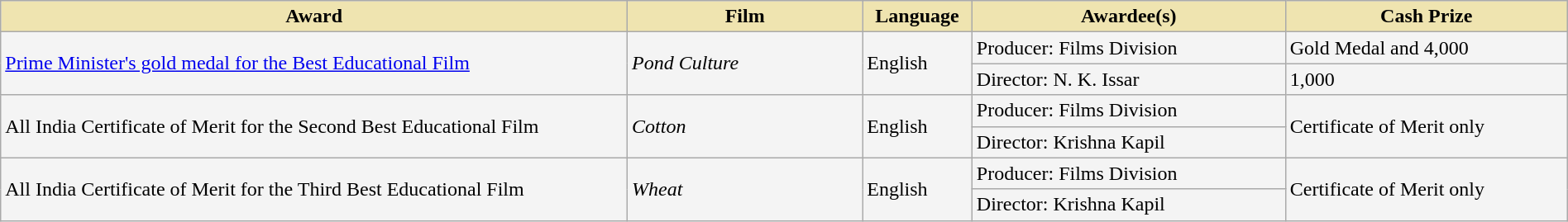<table class="wikitable sortable" style="width:100%">
<tr>
<th style="background-color:#EFE4B0;width:40%;">Award</th>
<th style="background-color:#EFE4B0;width:15%;">Film</th>
<th style="background-color:#EFE4B0;width:7%;">Language</th>
<th style="background-color:#EFE4B0;width:20%;">Awardee(s)</th>
<th style="background-color:#EFE4B0;width:18%;">Cash Prize</th>
</tr>
<tr style="background-color:#F4F4F4">
<td rowspan="2"><a href='#'>Prime Minister's gold medal for the Best Educational Film</a></td>
<td rowspan="2"><em>Pond Culture</em></td>
<td rowspan="2">English</td>
<td>Producer: Films Division</td>
<td>Gold Medal and 4,000</td>
</tr>
<tr style="background-color:#F4F4F4">
<td>Director: N. K. Issar</td>
<td>1,000</td>
</tr>
<tr style="background-color:#F4F4F4">
<td rowspan="2">All India Certificate of Merit for the Second Best Educational Film</td>
<td rowspan="2"><em>Cotton</em></td>
<td rowspan="2">English</td>
<td>Producer: Films Division</td>
<td rowspan="2">Certificate of Merit only</td>
</tr>
<tr style="background-color:#F4F4F4">
<td>Director: Krishna Kapil</td>
</tr>
<tr style="background-color:#F4F4F4">
<td rowspan="2">All India Certificate of Merit for the Third Best Educational Film</td>
<td rowspan="2"><em>Wheat</em></td>
<td rowspan="2">English</td>
<td>Producer: Films Division</td>
<td rowspan="2">Certificate of Merit only</td>
</tr>
<tr style="background-color:#F4F4F4">
<td>Director: Krishna Kapil</td>
</tr>
</table>
